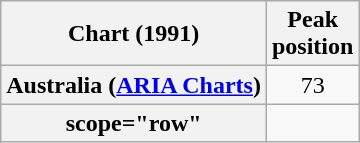<table class="wikitable sortable plainrowheaders" style="text-align:center;">
<tr>
<th scope="col">Chart (1991)</th>
<th scope="col">Peak<br>position</th>
</tr>
<tr>
<th scope="row">Australia (<a href='#'>ARIA Charts</a>)</th>
<td>73</td>
</tr>
<tr>
<th>scope="row"</th>
</tr>
</table>
